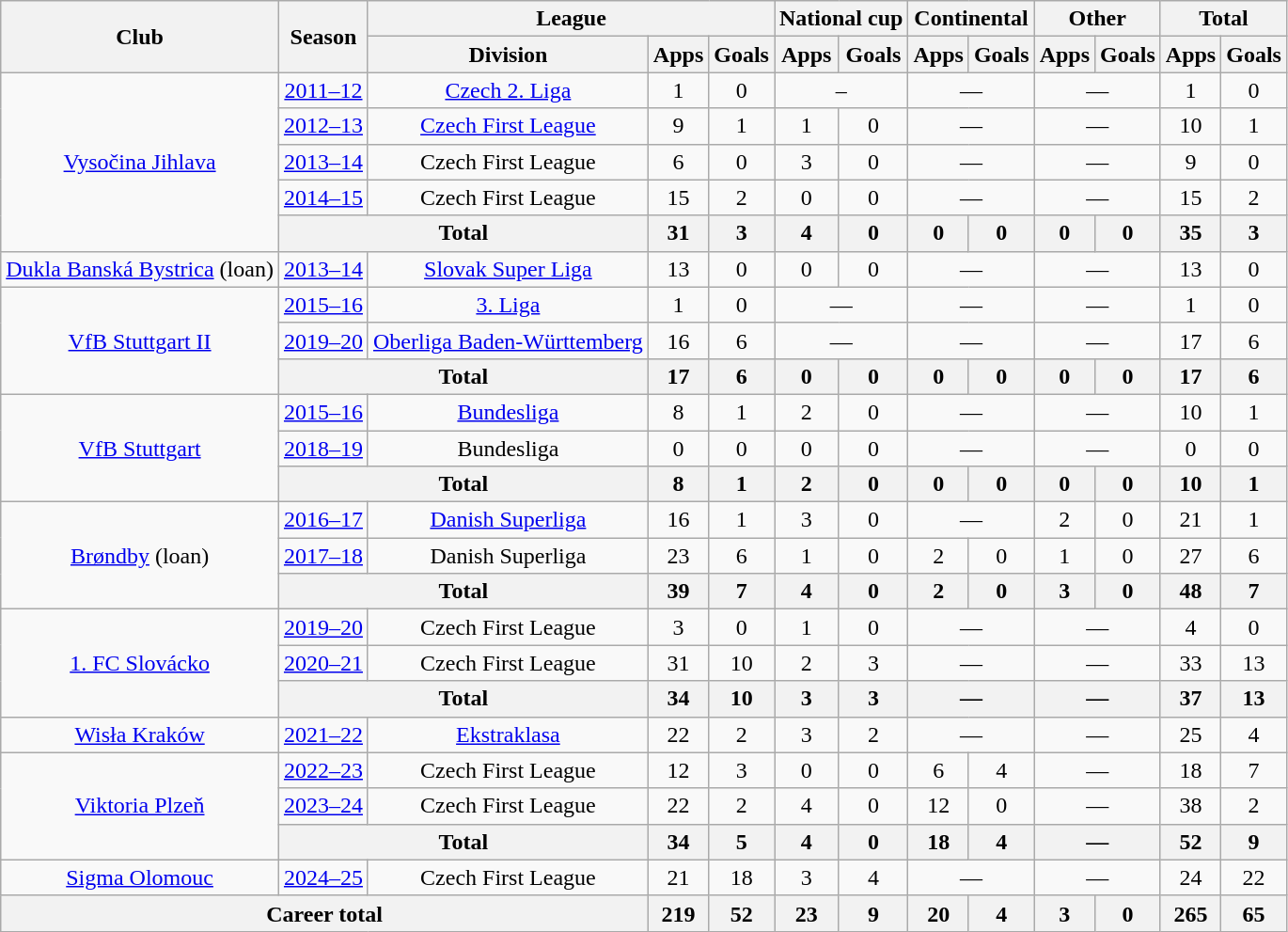<table class="wikitable" style="text-align:center">
<tr>
<th rowspan="2">Club</th>
<th rowspan="2">Season</th>
<th colspan="3">League</th>
<th colspan="2">National cup</th>
<th colspan="2">Continental</th>
<th colspan="2">Other</th>
<th colspan="2">Total</th>
</tr>
<tr>
<th>Division</th>
<th>Apps</th>
<th>Goals</th>
<th>Apps</th>
<th>Goals</th>
<th>Apps</th>
<th>Goals</th>
<th>Apps</th>
<th>Goals</th>
<th>Apps</th>
<th>Goals</th>
</tr>
<tr>
<td rowspan="5"><a href='#'>Vysočina Jihlava</a></td>
<td><a href='#'>2011–12</a></td>
<td><a href='#'>Czech 2. Liga</a></td>
<td>1</td>
<td>0</td>
<td colspan="2">–</td>
<td colspan="2">—</td>
<td colspan="2">—</td>
<td>1</td>
<td>0</td>
</tr>
<tr>
<td><a href='#'>2012–13</a></td>
<td><a href='#'>Czech First League</a></td>
<td>9</td>
<td>1</td>
<td>1</td>
<td>0</td>
<td colspan="2">—</td>
<td colspan="2">—</td>
<td>10</td>
<td>1</td>
</tr>
<tr>
<td><a href='#'>2013–14</a></td>
<td>Czech First League</td>
<td>6</td>
<td>0</td>
<td>3</td>
<td>0</td>
<td colspan="2">—</td>
<td colspan="2">—</td>
<td>9</td>
<td>0</td>
</tr>
<tr>
<td><a href='#'>2014–15</a></td>
<td>Czech First League</td>
<td>15</td>
<td>2</td>
<td>0</td>
<td>0</td>
<td colspan="2">—</td>
<td colspan="2">—</td>
<td>15</td>
<td>2</td>
</tr>
<tr>
<th colspan="2">Total</th>
<th>31</th>
<th>3</th>
<th>4</th>
<th>0</th>
<th>0</th>
<th>0</th>
<th>0</th>
<th>0</th>
<th>35</th>
<th>3</th>
</tr>
<tr>
<td><a href='#'>Dukla Banská Bystrica</a> (loan)</td>
<td><a href='#'>2013–14</a></td>
<td><a href='#'>Slovak Super Liga</a></td>
<td>13</td>
<td>0</td>
<td>0</td>
<td>0</td>
<td colspan="2">—</td>
<td colspan="2">—</td>
<td>13</td>
<td>0</td>
</tr>
<tr>
<td rowspan="3"><a href='#'>VfB Stuttgart II</a></td>
<td><a href='#'>2015–16</a></td>
<td><a href='#'>3. Liga</a></td>
<td>1</td>
<td>0</td>
<td colspan="2">—</td>
<td colspan="2">—</td>
<td colspan="2">—</td>
<td>1</td>
<td>0</td>
</tr>
<tr>
<td><a href='#'>2019–20</a></td>
<td><a href='#'>Oberliga Baden-Württemberg</a></td>
<td>16</td>
<td>6</td>
<td colspan="2">—</td>
<td colspan="2">—</td>
<td colspan="2">—</td>
<td>17</td>
<td>6</td>
</tr>
<tr>
<th colspan="2">Total</th>
<th>17</th>
<th>6</th>
<th>0</th>
<th>0</th>
<th>0</th>
<th>0</th>
<th>0</th>
<th>0</th>
<th>17</th>
<th>6</th>
</tr>
<tr>
<td rowspan="3"><a href='#'>VfB Stuttgart</a></td>
<td><a href='#'>2015–16</a></td>
<td><a href='#'>Bundesliga</a></td>
<td>8</td>
<td>1</td>
<td>2</td>
<td>0</td>
<td colspan="2">—</td>
<td colspan="2">—</td>
<td>10</td>
<td>1</td>
</tr>
<tr>
<td><a href='#'>2018–19</a></td>
<td>Bundesliga</td>
<td>0</td>
<td>0</td>
<td>0</td>
<td>0</td>
<td colspan="2">—</td>
<td colspan="2">—</td>
<td>0</td>
<td>0</td>
</tr>
<tr>
<th colspan="2">Total</th>
<th>8</th>
<th>1</th>
<th>2</th>
<th>0</th>
<th>0</th>
<th>0</th>
<th>0</th>
<th>0</th>
<th>10</th>
<th>1</th>
</tr>
<tr>
<td rowspan="3"><a href='#'>Brøndby</a> (loan)</td>
<td><a href='#'>2016–17</a></td>
<td><a href='#'>Danish Superliga</a></td>
<td>16</td>
<td>1</td>
<td>3</td>
<td>0</td>
<td colspan="2">—</td>
<td>2</td>
<td>0</td>
<td>21</td>
<td>1</td>
</tr>
<tr>
<td><a href='#'>2017–18</a></td>
<td>Danish Superliga</td>
<td>23</td>
<td>6</td>
<td>1</td>
<td>0</td>
<td>2</td>
<td>0</td>
<td>1</td>
<td>0</td>
<td>27</td>
<td>6</td>
</tr>
<tr>
<th colspan="2">Total</th>
<th>39</th>
<th>7</th>
<th>4</th>
<th>0</th>
<th>2</th>
<th>0</th>
<th>3</th>
<th>0</th>
<th>48</th>
<th>7</th>
</tr>
<tr>
<td rowspan="3"><a href='#'>1. FC Slovácko</a></td>
<td><a href='#'>2019–20</a></td>
<td>Czech First League</td>
<td>3</td>
<td>0</td>
<td>1</td>
<td>0</td>
<td colspan="2">—</td>
<td colspan="2">—</td>
<td>4</td>
<td>0</td>
</tr>
<tr>
<td><a href='#'>2020–21</a></td>
<td>Czech First League</td>
<td>31</td>
<td>10</td>
<td>2</td>
<td>3</td>
<td colspan="2">—</td>
<td colspan="2">—</td>
<td>33</td>
<td>13</td>
</tr>
<tr>
<th colspan="2">Total</th>
<th>34</th>
<th>10</th>
<th>3</th>
<th>3</th>
<th colspan="2">—</th>
<th colspan="2">—</th>
<th>37</th>
<th>13</th>
</tr>
<tr>
<td><a href='#'>Wisła Kraków</a></td>
<td><a href='#'>2021–22</a></td>
<td><a href='#'>Ekstraklasa</a></td>
<td>22</td>
<td>2</td>
<td>3</td>
<td>2</td>
<td colspan="2">—</td>
<td colspan="2">—</td>
<td>25</td>
<td>4</td>
</tr>
<tr>
<td rowspan="3"><a href='#'>Viktoria Plzeň</a></td>
<td><a href='#'>2022–23</a></td>
<td>Czech First League</td>
<td>12</td>
<td>3</td>
<td>0</td>
<td>0</td>
<td>6</td>
<td>4</td>
<td colspan="2">—</td>
<td>18</td>
<td>7</td>
</tr>
<tr>
<td><a href='#'>2023–24</a></td>
<td>Czech First League</td>
<td>22</td>
<td>2</td>
<td>4</td>
<td>0</td>
<td>12</td>
<td>0</td>
<td colspan="2">—</td>
<td>38</td>
<td>2</td>
</tr>
<tr>
<th colspan="2">Total</th>
<th>34</th>
<th>5</th>
<th>4</th>
<th>0</th>
<th>18</th>
<th>4</th>
<th colspan="2">—</th>
<th>52</th>
<th>9</th>
</tr>
<tr>
<td><a href='#'>Sigma Olomouc</a></td>
<td><a href='#'>2024–25</a></td>
<td>Czech First League</td>
<td>21</td>
<td>18</td>
<td>3</td>
<td>4</td>
<td colspan="2">—</td>
<td colspan="2">—</td>
<td>24</td>
<td>22</td>
</tr>
<tr>
<th colspan="3">Career total</th>
<th>219</th>
<th>52</th>
<th>23</th>
<th>9</th>
<th>20</th>
<th>4</th>
<th>3</th>
<th>0</th>
<th>265</th>
<th>65</th>
</tr>
</table>
